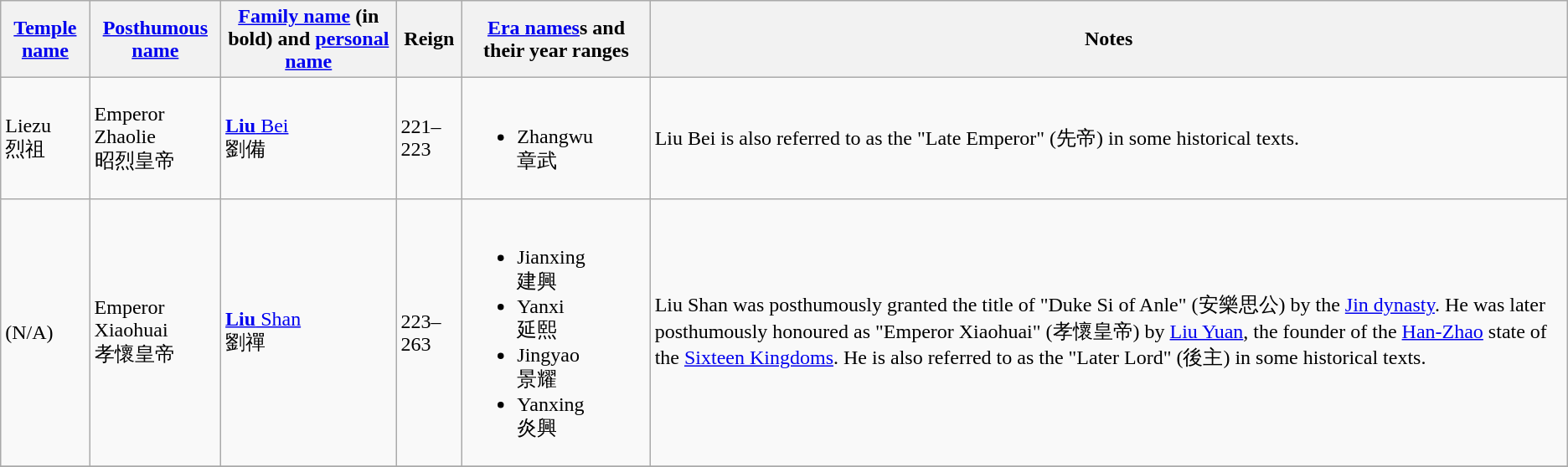<table class="wikitable">
<tr>
<th><a href='#'>Temple name</a></th>
<th><a href='#'>Posthumous name</a></th>
<th><a href='#'>Family name</a> (in bold) and <a href='#'>personal name</a></th>
<th>Reign</th>
<th><a href='#'>Era names</a>s and their year ranges</th>
<th>Notes</th>
</tr>
<tr>
<td>Liezu<br>烈祖</td>
<td>Emperor Zhaolie<br>昭烈皇帝</td>
<td><a href='#'><strong>Liu</strong> Bei</a><br>劉備</td>
<td>221–223</td>
<td><br><ul><li>Zhangwu<br>章武 </li></ul></td>
<td>Liu Bei is also referred to as the "Late Emperor" (先帝) in some historical texts.</td>
</tr>
<tr>
<td>(N/A)</td>
<td>Emperor Xiaohuai<br>孝懷皇帝</td>
<td><a href='#'><strong>Liu</strong> Shan</a><br>劉禪</td>
<td>223–263</td>
<td><br><ul><li>Jianxing<br>建興 </li><li>Yanxi<br>延熙 </li><li>Jingyao<br>景耀 </li><li>Yanxing<br>炎興 </li></ul></td>
<td>Liu Shan was posthumously granted the title of "Duke Si of Anle" (安樂思公) by the <a href='#'>Jin dynasty</a>. He was later posthumously honoured as "Emperor Xiaohuai" (孝懷皇帝) by <a href='#'>Liu Yuan</a>, the founder of the <a href='#'>Han-Zhao</a> state of the <a href='#'>Sixteen Kingdoms</a>. He is also referred to as the "Later Lord" (後主) in some historical texts.</td>
</tr>
<tr>
</tr>
</table>
